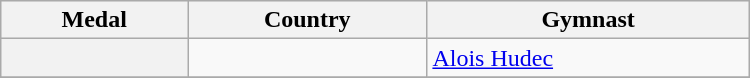<table class="wikitable" width=500>
<tr bgcolor="#efefef">
<th>Medal</th>
<th>Country</th>
<th>Gymnast</th>
</tr>
<tr>
<th></th>
<td></td>
<td><a href='#'>Alois Hudec</a></td>
</tr>
<tr>
</tr>
</table>
